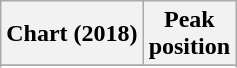<table class="wikitable plainrowheaders" style="text-align:center">
<tr>
<th scope="col">Chart (2018)</th>
<th scope="col">Peak<br> position</th>
</tr>
<tr>
</tr>
<tr>
</tr>
</table>
